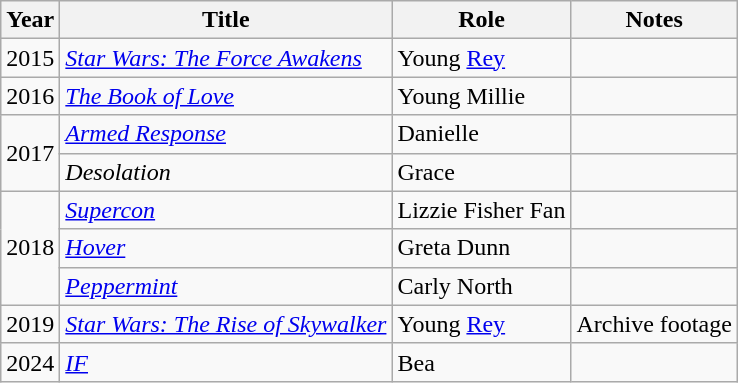<table class="wikitable">
<tr>
<th>Year</th>
<th>Title</th>
<th>Role</th>
<th>Notes</th>
</tr>
<tr>
<td>2015</td>
<td><em><a href='#'>Star Wars: The Force Awakens</a></em></td>
<td>Young <a href='#'>Rey</a></td>
<td></td>
</tr>
<tr>
<td>2016</td>
<td><em><a href='#'>The Book of Love</a></em></td>
<td>Young Millie</td>
<td></td>
</tr>
<tr>
<td rowspan="2">2017</td>
<td><em><a href='#'>Armed Response</a></em></td>
<td>Danielle</td>
<td></td>
</tr>
<tr>
<td><em>Desolation</em></td>
<td>Grace</td>
<td></td>
</tr>
<tr>
<td rowspan="3">2018</td>
<td><em><a href='#'>Supercon</a></em></td>
<td>Lizzie Fisher Fan</td>
<td></td>
</tr>
<tr>
<td><em><a href='#'>Hover</a></em></td>
<td>Greta Dunn</td>
<td></td>
</tr>
<tr>
<td><em><a href='#'>Peppermint</a></em></td>
<td>Carly North</td>
<td></td>
</tr>
<tr>
<td>2019</td>
<td><em><a href='#'>Star Wars: The Rise of Skywalker</a></em></td>
<td>Young <a href='#'>Rey</a></td>
<td>Archive footage</td>
</tr>
<tr>
<td>2024</td>
<td><em><a href='#'>IF</a></em></td>
<td>Bea</td>
<td></td>
</tr>
</table>
